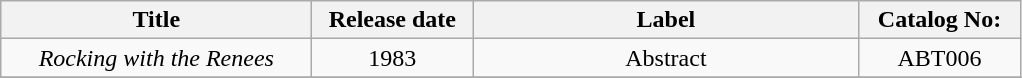<table class="wikitable" style="font-size:100%">
<tr>
<th width="200">Title</th>
<th width="100">Release date</th>
<th width="250">Label</th>
<th width="100">Catalog No:</th>
</tr>
<tr>
<td align=center><em>Rocking with the Renees</em></td>
<td align=center>1983</td>
<td align=center>Abstract</td>
<td align=center>ABT006</td>
</tr>
<tr>
</tr>
</table>
